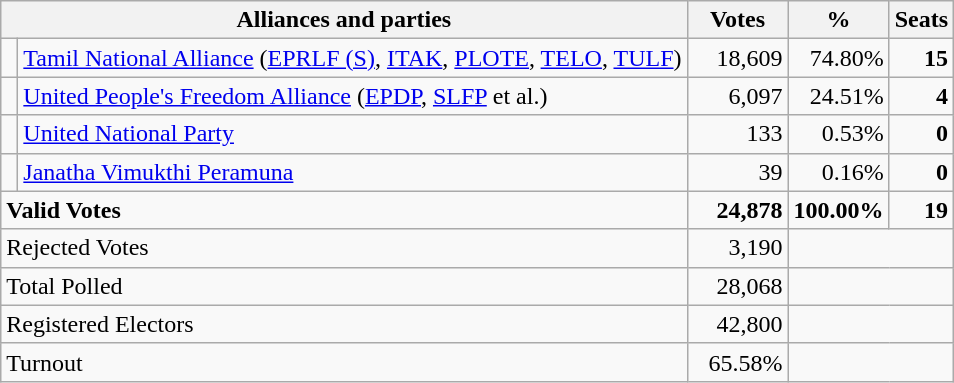<table class="wikitable" border="1" style="text-align:right;">
<tr>
<th valign=bottom align=left colspan=2>Alliances and parties</th>
<th valign=bottom align=center width="60">Votes</th>
<th valign=bottom align=center width="50">%</th>
<th valign=bottom align=center>Seats</th>
</tr>
<tr>
<td bgcolor=> </td>
<td align=left><a href='#'>Tamil National Alliance</a> (<a href='#'>EPRLF (S)</a>, <a href='#'>ITAK</a>, <a href='#'>PLOTE</a>, <a href='#'>TELO</a>, <a href='#'>TULF</a>)</td>
<td>18,609</td>
<td>74.80%</td>
<td><strong>15</strong></td>
</tr>
<tr>
<td bgcolor=> </td>
<td align=left><a href='#'>United People's Freedom Alliance</a> (<a href='#'>EPDP</a>, <a href='#'>SLFP</a> et al.)</td>
<td>6,097</td>
<td>24.51%</td>
<td><strong>4</strong></td>
</tr>
<tr>
<td bgcolor=> </td>
<td align=left><a href='#'>United National Party</a></td>
<td>133</td>
<td>0.53%</td>
<td><strong>0</strong></td>
</tr>
<tr>
<td bgcolor=> </td>
<td align=left><a href='#'>Janatha Vimukthi Peramuna</a></td>
<td>39</td>
<td>0.16%</td>
<td><strong>0</strong></td>
</tr>
<tr>
<td colspan=2 align=left><strong>Valid Votes</strong></td>
<td><strong>24,878</strong></td>
<td><strong>100.00%</strong></td>
<td><strong>19</strong></td>
</tr>
<tr>
<td colspan=2 align=left>Rejected Votes</td>
<td>3,190</td>
<td colspan=2></td>
</tr>
<tr>
<td colspan=2 align=left>Total Polled</td>
<td>28,068</td>
<td colspan=2></td>
</tr>
<tr>
<td colspan=2 align=left>Registered Electors</td>
<td>42,800</td>
<td colspan=2></td>
</tr>
<tr>
<td colspan=2 align=left>Turnout</td>
<td>65.58%</td>
<td colspan=2></td>
</tr>
</table>
